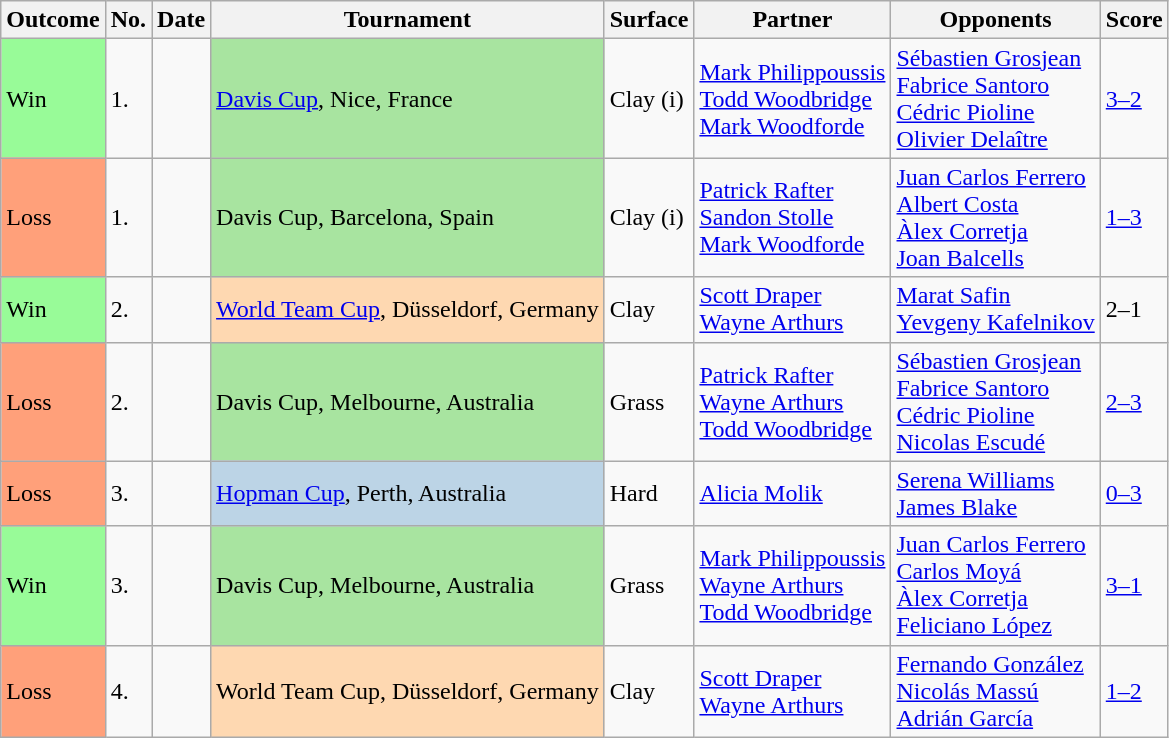<table class="sortable wikitable">
<tr>
<th>Outcome</th>
<th>No.</th>
<th>Date</th>
<th>Tournament</th>
<th>Surface</th>
<th>Partner</th>
<th>Opponents</th>
<th>Score</th>
</tr>
<tr>
<td bgcolor=98FB98>Win</td>
<td>1.</td>
<td></td>
<td style="background:#A8E4A0;"><a href='#'>Davis Cup</a>, Nice, France</td>
<td>Clay (i)</td>
<td> <a href='#'>Mark Philippoussis</a><br>  <a href='#'>Todd Woodbridge</a><br> <a href='#'>Mark Woodforde</a></td>
<td> <a href='#'>Sébastien Grosjean</a><br> <a href='#'>Fabrice Santoro</a><br> <a href='#'>Cédric Pioline</a><br> <a href='#'>Olivier Delaître</a></td>
<td><a href='#'>3–2</a></td>
</tr>
<tr>
<td bgcolor=ffa07a>Loss</td>
<td>1.</td>
<td></td>
<td style="background:#A8E4A0;">Davis Cup, Barcelona, Spain</td>
<td>Clay (i)</td>
<td> <a href='#'>Patrick Rafter</a><br>  <a href='#'>Sandon Stolle</a><br> <a href='#'>Mark Woodforde</a></td>
<td> <a href='#'>Juan Carlos Ferrero</a><br> <a href='#'>Albert Costa</a><br> <a href='#'>Àlex Corretja</a><br> <a href='#'>Joan Balcells</a></td>
<td><a href='#'>1–3</a></td>
</tr>
<tr>
<td bgcolor=98FB98>Win</td>
<td>2.</td>
<td></td>
<td style="background:#FED8B1;"><a href='#'>World Team Cup</a>, Düsseldorf, Germany</td>
<td>Clay</td>
<td> <a href='#'>Scott Draper</a><br>  <a href='#'>Wayne Arthurs</a></td>
<td> <a href='#'>Marat Safin</a><br> <a href='#'>Yevgeny Kafelnikov</a></td>
<td>2–1</td>
</tr>
<tr>
<td bgcolor=ffa07a>Loss</td>
<td>2.</td>
<td></td>
<td style="background:#A8E4A0;">Davis Cup, Melbourne, Australia</td>
<td>Grass</td>
<td> <a href='#'>Patrick Rafter</a><br>  <a href='#'>Wayne Arthurs</a><br> <a href='#'>Todd Woodbridge</a></td>
<td> <a href='#'>Sébastien Grosjean</a><br> <a href='#'>Fabrice Santoro</a><br> <a href='#'>Cédric Pioline</a><br> <a href='#'>Nicolas Escudé</a></td>
<td><a href='#'>2–3</a></td>
</tr>
<tr>
<td bgcolor=ffa07a>Loss</td>
<td>3.</td>
<td></td>
<td style="background:#BCD4E6;"><a href='#'>Hopman Cup</a>, Perth, Australia</td>
<td>Hard</td>
<td> <a href='#'>Alicia Molik</a></td>
<td> <a href='#'>Serena Williams</a><br> <a href='#'>James Blake</a></td>
<td><a href='#'>0–3</a></td>
</tr>
<tr>
<td bgcolor=98FB98>Win</td>
<td>3.</td>
<td></td>
<td style="background:#A8E4A0;">Davis Cup, Melbourne, Australia</td>
<td>Grass</td>
<td> <a href='#'>Mark Philippoussis</a><br> <a href='#'>Wayne Arthurs</a><br> <a href='#'>Todd Woodbridge</a></td>
<td> <a href='#'>Juan Carlos Ferrero</a><br> <a href='#'>Carlos Moyá</a><br> <a href='#'>Àlex Corretja</a><br> <a href='#'>Feliciano López</a></td>
<td><a href='#'>3–1</a></td>
</tr>
<tr>
<td bgcolor=ffa07a>Loss</td>
<td>4.</td>
<td></td>
<td style="background:#FED8B1;">World Team Cup, Düsseldorf, Germany</td>
<td>Clay</td>
<td> <a href='#'>Scott Draper</a><br>  <a href='#'>Wayne Arthurs</a></td>
<td> <a href='#'>Fernando González</a><br> <a href='#'>Nicolás Massú</a><br> <a href='#'>Adrián García</a></td>
<td><a href='#'>1–2</a></td>
</tr>
</table>
